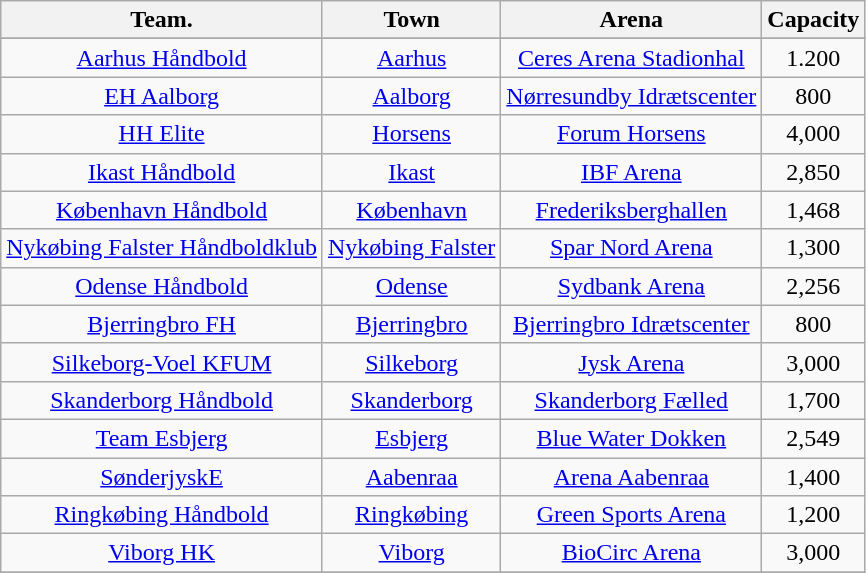<table class="wikitable" style="text-align: center;">
<tr>
<th valign=center>Team.</th>
<th>Town</th>
<th>Arena</th>
<th>Capacity</th>
</tr>
<tr>
</tr>
<tr>
<td><a href='#'>Aarhus Håndbold</a></td>
<td><a href='#'>Aarhus</a></td>
<td><a href='#'>Ceres Arena Stadionhal</a></td>
<td>1.200</td>
</tr>
<tr>
<td><a href='#'>EH Aalborg</a></td>
<td><a href='#'>Aalborg</a></td>
<td><a href='#'>Nørresundby Idrætscenter</a></td>
<td>800</td>
</tr>
<tr>
<td><a href='#'>HH Elite</a></td>
<td><a href='#'>Horsens</a></td>
<td><a href='#'>Forum Horsens</a></td>
<td>4,000</td>
</tr>
<tr>
<td><a href='#'>Ikast Håndbold</a></td>
<td><a href='#'>Ikast</a></td>
<td><a href='#'>IBF Arena</a></td>
<td>2,850</td>
</tr>
<tr>
<td><a href='#'>København Håndbold</a></td>
<td><a href='#'>København</a></td>
<td><a href='#'>Frederiksberghallen</a></td>
<td>1,468</td>
</tr>
<tr>
<td><a href='#'>Nykøbing Falster Håndboldklub</a></td>
<td><a href='#'>Nykøbing Falster</a></td>
<td><a href='#'>Spar Nord Arena</a></td>
<td>1,300</td>
</tr>
<tr>
<td><a href='#'>Odense Håndbold</a></td>
<td><a href='#'>Odense</a></td>
<td><a href='#'>Sydbank Arena</a></td>
<td>2,256</td>
</tr>
<tr>
<td><a href='#'>Bjerringbro FH</a></td>
<td><a href='#'>Bjerringbro</a></td>
<td><a href='#'>Bjerringbro Idrætscenter</a></td>
<td>800</td>
</tr>
<tr>
<td><a href='#'>Silkeborg-Voel KFUM</a></td>
<td><a href='#'>Silkeborg</a></td>
<td><a href='#'>Jysk Arena</a></td>
<td>3,000</td>
</tr>
<tr>
<td><a href='#'>Skanderborg Håndbold</a></td>
<td><a href='#'>Skanderborg</a></td>
<td><a href='#'>Skanderborg Fælled</a></td>
<td>1,700</td>
</tr>
<tr>
<td><a href='#'>Team Esbjerg</a></td>
<td><a href='#'>Esbjerg</a></td>
<td><a href='#'>Blue Water Dokken</a></td>
<td>2,549</td>
</tr>
<tr>
<td><a href='#'>SønderjyskE</a></td>
<td><a href='#'>Aabenraa</a></td>
<td><a href='#'>Arena Aabenraa</a></td>
<td>1,400</td>
</tr>
<tr>
<td><a href='#'>Ringkøbing Håndbold</a></td>
<td><a href='#'>Ringkøbing</a></td>
<td><a href='#'>Green Sports Arena</a></td>
<td>1,200</td>
</tr>
<tr>
<td><a href='#'>Viborg HK</a></td>
<td><a href='#'>Viborg</a></td>
<td><a href='#'>BioCirc Arena</a></td>
<td>3,000</td>
</tr>
<tr>
</tr>
</table>
